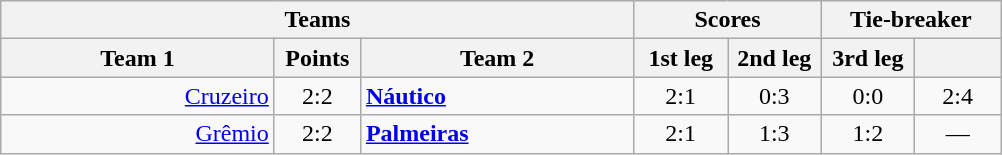<table class="wikitable" style="text-align:center;">
<tr>
<th colspan=3>Teams</th>
<th colspan=2>Scores</th>
<th colspan=2>Tie-breaker</th>
</tr>
<tr>
<th width="175">Team 1</th>
<th width="50">Points</th>
<th width="175">Team 2</th>
<th width="55">1st leg</th>
<th width="55">2nd leg</th>
<th width="55">3rd leg</th>
<th width="50"></th>
</tr>
<tr>
<td align=right><a href='#'>Cruzeiro</a> </td>
<td>2:2</td>
<td align=left> <strong><a href='#'>Náutico</a></strong></td>
<td>2:1</td>
<td>0:3</td>
<td>0:0</td>
<td>2:4</td>
</tr>
<tr>
<td align=right><a href='#'>Grêmio</a> </td>
<td>2:2</td>
<td align=left> <strong><a href='#'>Palmeiras</a></strong></td>
<td>2:1</td>
<td>1:3</td>
<td>1:2</td>
<td>—</td>
</tr>
</table>
